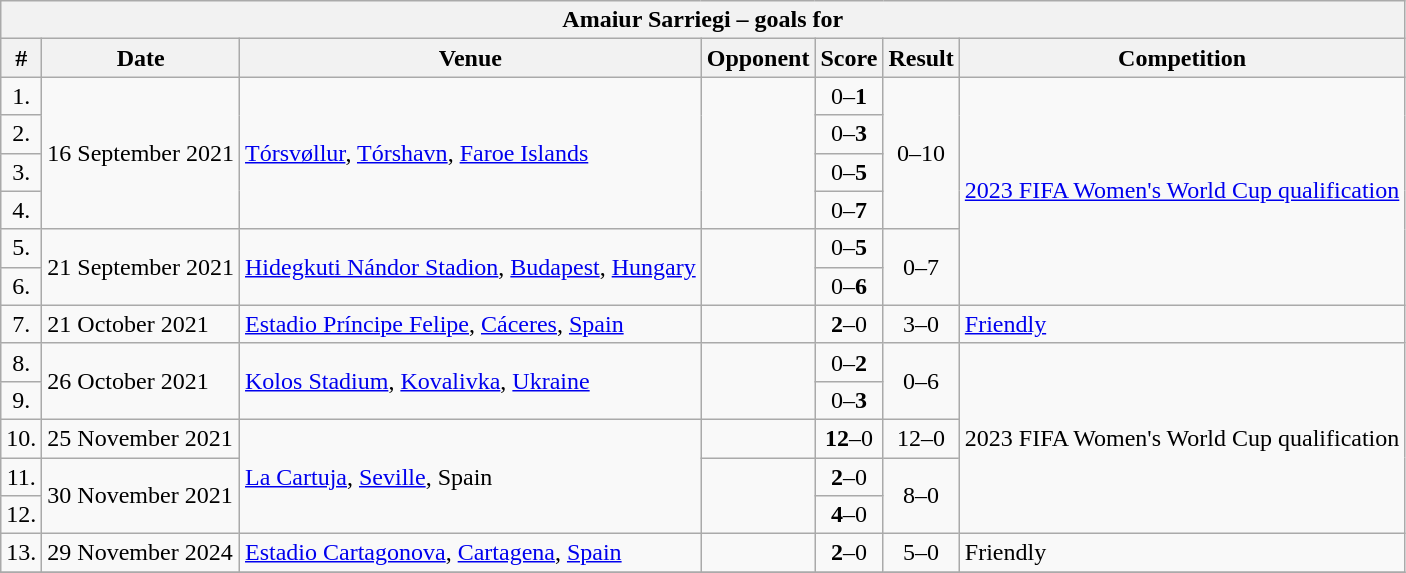<table class="wikitable">
<tr>
<th colspan="7"><strong>Amaiur Sarriegi – goals for </strong></th>
</tr>
<tr>
<th>#</th>
<th>Date</th>
<th>Venue</th>
<th>Opponent</th>
<th>Score</th>
<th>Result</th>
<th>Competition</th>
</tr>
<tr>
<td align="center">1.</td>
<td rowspan="4">16 September 2021</td>
<td rowspan="4"><a href='#'>Tórsvøllur</a>, <a href='#'>Tórshavn</a>, <a href='#'>Faroe Islands</a></td>
<td rowspan="4"></td>
<td align=center>0–<strong>1</strong></td>
<td rowspan="4" align=center>0–10</td>
<td rowspan=6><a href='#'>2023 FIFA Women's World Cup qualification</a></td>
</tr>
<tr>
<td align="center">2.</td>
<td align=center>0–<strong>3</strong></td>
</tr>
<tr>
<td align="center">3.</td>
<td align=center>0–<strong>5</strong></td>
</tr>
<tr>
<td align="center">4.</td>
<td align=center>0–<strong>7</strong></td>
</tr>
<tr>
<td align="center">5.</td>
<td rowspan="2">21 September 2021</td>
<td rowspan="2"><a href='#'>Hidegkuti Nándor Stadion</a>, <a href='#'>Budapest</a>, <a href='#'>Hungary</a></td>
<td rowspan="2"></td>
<td align=center>0–<strong>5</strong></td>
<td rowspan="2" align=center>0–7</td>
</tr>
<tr>
<td align="center">6.</td>
<td align=center>0–<strong>6</strong></td>
</tr>
<tr>
<td align="center">7.</td>
<td>21 October 2021</td>
<td><a href='#'>Estadio Príncipe Felipe</a>, <a href='#'>Cáceres</a>, <a href='#'>Spain</a></td>
<td></td>
<td align=center><strong>2</strong>–0</td>
<td align=center>3–0</td>
<td><a href='#'>Friendly</a></td>
</tr>
<tr>
<td align="center">8.</td>
<td rowspan="2">26 October 2021</td>
<td rowspan="2"><a href='#'>Kolos Stadium</a>, <a href='#'>Kovalivka</a>, <a href='#'>Ukraine</a></td>
<td rowspan="2"></td>
<td align=center>0–<strong>2</strong></td>
<td rowspan="2" align=center>0–6</td>
<td rowspan=5>2023 FIFA Women's World Cup qualification</td>
</tr>
<tr>
<td align="center">9.</td>
<td align=center>0–<strong>3</strong></td>
</tr>
<tr>
<td align="center">10.</td>
<td>25 November 2021</td>
<td rowspan=3><a href='#'>La Cartuja</a>, <a href='#'>Seville</a>, Spain</td>
<td></td>
<td align=center><strong>12</strong>–0</td>
<td align=center>12–0</td>
</tr>
<tr>
<td align="center">11.</td>
<td rowspan=2>30 November 2021</td>
<td rowspan=2></td>
<td align=center><strong>2</strong>–0</td>
<td rowspan=2  align=center>8–0</td>
</tr>
<tr>
<td align="center">12.</td>
<td align=center><strong>4</strong>–0</td>
</tr>
<tr>
<td align="center">13.</td>
<td>29 November 2024</td>
<td><a href='#'>Estadio Cartagonova</a>, <a href='#'>Cartagena</a>, <a href='#'>Spain</a></td>
<td></td>
<td align=center><strong>2</strong>–0</td>
<td align=center>5–0</td>
<td>Friendly</td>
</tr>
<tr>
</tr>
</table>
